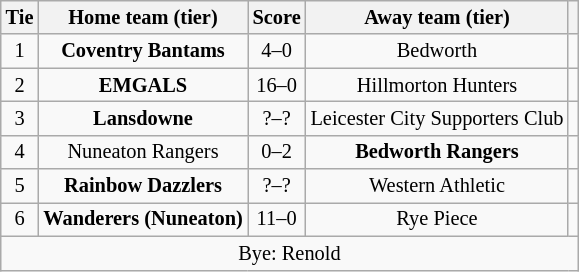<table class="wikitable" style="text-align:center; font-size:85%">
<tr>
<th>Tie</th>
<th>Home team (tier)</th>
<th>Score</th>
<th>Away team (tier)</th>
<th></th>
</tr>
<tr>
<td align="center">1</td>
<td><strong>Coventry Bantams</strong></td>
<td align="center">4–0</td>
<td>Bedworth</td>
<td></td>
</tr>
<tr>
<td align="center">2</td>
<td><strong>EMGALS</strong></td>
<td align="center">16–0</td>
<td>Hillmorton Hunters</td>
<td></td>
</tr>
<tr>
<td align="center">3</td>
<td><strong>Lansdowne</strong></td>
<td align="center">?–?</td>
<td>Leicester City Supporters Club</td>
<td></td>
</tr>
<tr>
<td align="center">4</td>
<td>Nuneaton Rangers</td>
<td align="center">0–2</td>
<td><strong>Bedworth Rangers</strong></td>
<td></td>
</tr>
<tr>
<td align="center">5</td>
<td><strong>Rainbow Dazzlers</strong></td>
<td align="center">?–?</td>
<td>Western Athletic</td>
<td></td>
</tr>
<tr>
<td align="center">6</td>
<td><strong>Wanderers (Nuneaton)</strong></td>
<td align="center">11–0</td>
<td>Rye Piece</td>
<td></td>
</tr>
<tr>
<td colspan="5" align="center">Bye: Renold</td>
</tr>
</table>
